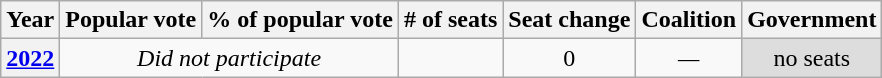<table class="wikitable" style="text-align:center">
<tr>
<th>Year</th>
<th>Popular vote</th>
<th>% of popular vote</th>
<th># of seats</th>
<th>Seat change</th>
<th>Coalition</th>
<th rowspan="1">Government</th>
</tr>
<tr>
<th><a href='#'>2022</a></th>
<td colspan="2"><em>Did not participate</em></td>
<td></td>
<td> 0</td>
<td><em>—</em></td>
<td style="background:#ddd;">no seats</td>
</tr>
</table>
